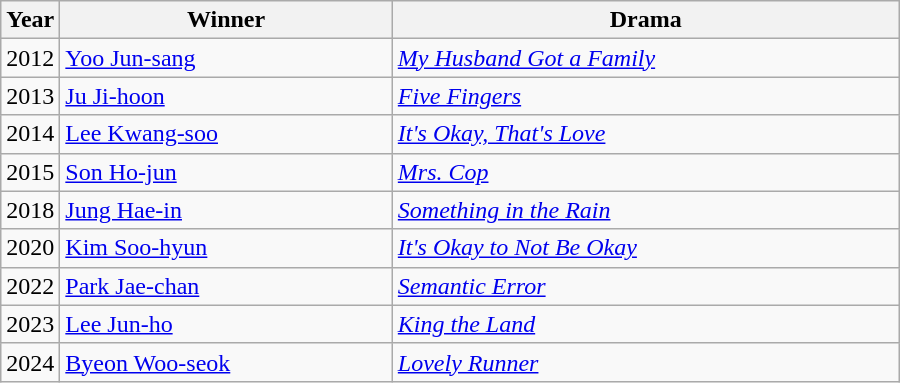<table class="wikitable" style="width:600px">
<tr>
<th width=10>Year</th>
<th>Winner</th>
<th>Drama</th>
</tr>
<tr>
<td>2012</td>
<td><a href='#'>Yoo Jun-sang</a></td>
<td><em><a href='#'>My Husband Got a Family</a></em></td>
</tr>
<tr>
<td>2013</td>
<td><a href='#'>Ju Ji-hoon</a></td>
<td><em><a href='#'>Five Fingers</a></em></td>
</tr>
<tr>
<td>2014</td>
<td><a href='#'>Lee Kwang-soo</a></td>
<td><em><a href='#'>It's Okay, That's Love</a></em></td>
</tr>
<tr>
<td>2015</td>
<td><a href='#'>Son Ho-jun</a></td>
<td><em><a href='#'>Mrs. Cop</a></em></td>
</tr>
<tr>
<td>2018</td>
<td><a href='#'>Jung Hae-in</a></td>
<td><em><a href='#'>Something in the Rain</a></em></td>
</tr>
<tr>
<td>2020</td>
<td><a href='#'>Kim Soo-hyun</a></td>
<td><em><a href='#'>It's Okay to Not Be Okay</a></em></td>
</tr>
<tr>
<td>2022</td>
<td><a href='#'>Park Jae-chan</a></td>
<td><em><a href='#'>Semantic Error</a></em></td>
</tr>
<tr>
<td>2023</td>
<td><a href='#'>Lee Jun-ho</a></td>
<td><em><a href='#'>King the Land</a></em></td>
</tr>
<tr>
<td>2024</td>
<td><a href='#'>Byeon Woo-seok</a></td>
<td><em><a href='#'>Lovely Runner</a></em></td>
</tr>
</table>
